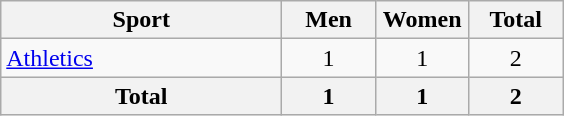<table class="wikitable sortable" style="text-align:center;">
<tr>
<th width=180>Sport</th>
<th width=55>Men</th>
<th width=55>Women</th>
<th width=55>Total</th>
</tr>
<tr>
<td align=left><a href='#'>Athletics</a></td>
<td>1</td>
<td>1</td>
<td>2</td>
</tr>
<tr>
<th>Total</th>
<th>1</th>
<th>1</th>
<th>2</th>
</tr>
</table>
